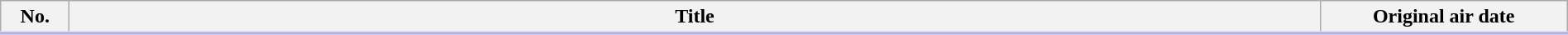<table class="wikitable" style="width:100%; margin:auto; background:#FFF;">
<tr style="border-bottom: 3px solid #CCF;">
<th style="width:3em;">No.</th>
<th>Title</th>
<th style="width:12em;">Original air date</th>
</tr>
<tr>
</tr>
</table>
